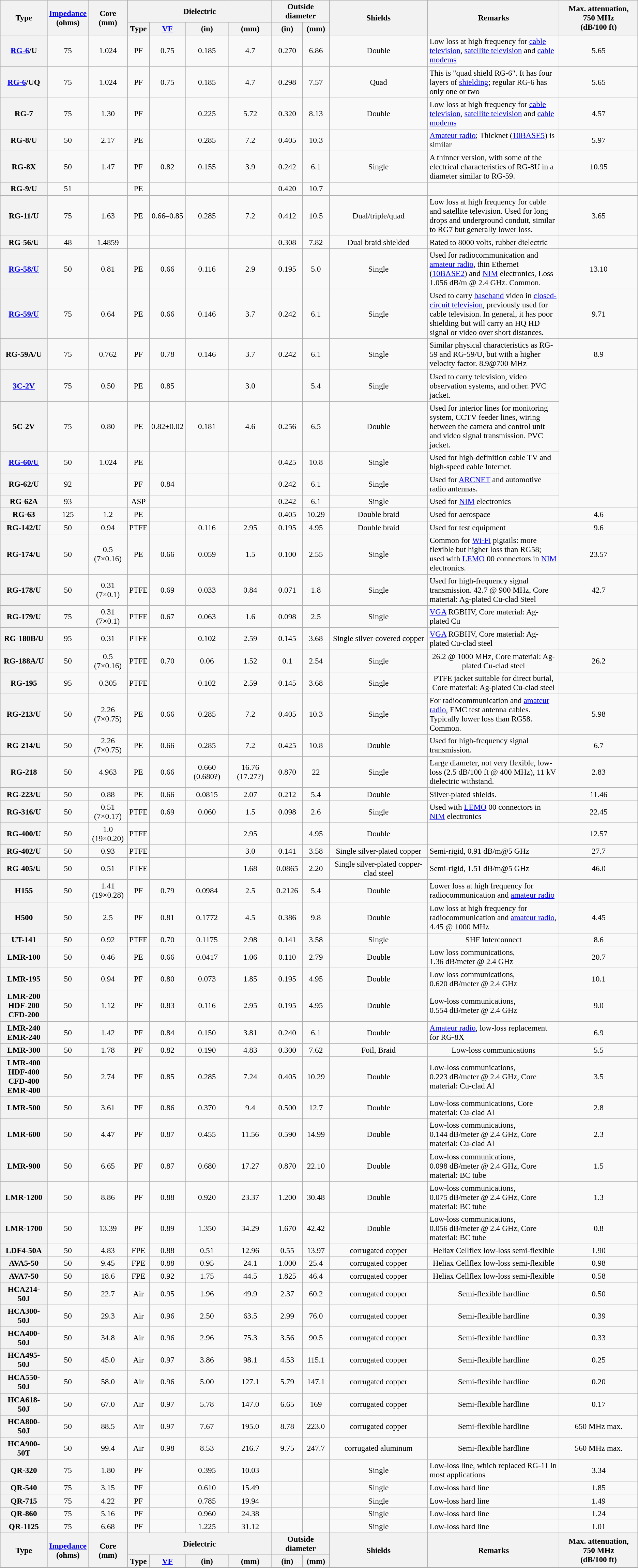<table class="wikitable sortable sticky-header-multi" style="font-size:97%; text-align:center;">
<tr>
<th rowspan=2>Type</th>
<th rowspan=2 data-sort-type="number"><a href='#'>Impedance</a><br>(ohms)</th>
<th rowspan=2>Core (mm)</th>
<th colspan=4 data-sort-type="number">Dielectric</th>
<th colspan=2 data-sort-type="number">Outside diameter</th>
<th rowspan=2>Shields</th>
<th rowspan=2 style="width:250px;">Remarks</th>
<th rowspan=2 data-sort-type="number">Max. attenuation, 750 MHz <br>(dB/100 ft)</th>
</tr>
<tr>
<th>Type</th>
<th><a href='#'>VF</a></th>
<th>(in)</th>
<th>(mm)</th>
<th>(in)</th>
<th>(mm)</th>
</tr>
<tr>
<th><a href='#'>RG-6</a>/U</th>
<td>75</td>
<td>1.024</td>
<td>PF</td>
<td>0.75</td>
<td>0.185</td>
<td>4.7</td>
<td>0.270</td>
<td>6.86</td>
<td>Double</td>
<td align="left">Low loss at high frequency for <a href='#'>cable television</a>, <a href='#'>satellite television</a> and <a href='#'>cable modems</a></td>
<td>5.65</td>
</tr>
<tr>
<th><a href='#'>RG-6</a>/UQ</th>
<td>75</td>
<td>1.024</td>
<td>PF</td>
<td>0.75</td>
<td>0.185</td>
<td>4.7</td>
<td>0.298</td>
<td>7.57</td>
<td>Quad</td>
<td align="left">This is "quad shield RG-6". It has four layers of <a href='#'>shielding</a>; regular RG-6 has only one or two</td>
<td>5.65</td>
</tr>
<tr>
<th>RG-7</th>
<td>75</td>
<td>1.30</td>
<td>PF</td>
<td></td>
<td>0.225</td>
<td>5.72</td>
<td>0.320</td>
<td>8.13</td>
<td>Double</td>
<td align="left">Low loss at high frequency for <a href='#'>cable television</a>, <a href='#'>satellite television</a> and <a href='#'>cable modems</a></td>
<td>4.57</td>
</tr>
<tr>
<th>RG-8/U</th>
<td>50</td>
<td>2.17</td>
<td>PE</td>
<td></td>
<td>0.285</td>
<td>7.2</td>
<td>0.405</td>
<td>10.3</td>
<td></td>
<td align="left"><a href='#'>Amateur radio</a>; Thicknet (<a href='#'>10BASE5</a>) is similar</td>
<td>5.97</td>
</tr>
<tr>
<th>RG-8X</th>
<td>50</td>
<td>1.47</td>
<td>PF</td>
<td>0.82</td>
<td>0.155</td>
<td>3.9</td>
<td>0.242</td>
<td>6.1</td>
<td>Single</td>
<td align="left">A thinner version, with some of the electrical characteristics of RG-8U in a diameter similar to RG-59.</td>
<td>10.95</td>
</tr>
<tr>
<th>RG-9/U</th>
<td>51</td>
<td></td>
<td>PE</td>
<td></td>
<td></td>
<td></td>
<td>0.420</td>
<td>10.7</td>
<td></td>
<td align="left"></td>
</tr>
<tr>
<th>RG-11/U</th>
<td>75</td>
<td>1.63</td>
<td>PE</td>
<td>0.66–0.85</td>
<td>0.285</td>
<td>7.2</td>
<td>0.412</td>
<td>10.5</td>
<td>Dual/triple/quad</td>
<td align="left">Low loss at high frequency for cable and satellite television. Used for long drops and underground conduit, similar to RG7 but generally lower loss.</td>
<td>3.65</td>
</tr>
<tr>
<th>RG-56/U</th>
<td>48</td>
<td>1.4859</td>
<td></td>
<td></td>
<td></td>
<td></td>
<td>0.308</td>
<td>7.82</td>
<td>Dual braid shielded</td>
<td align="left">Rated to 8000 volts, rubber dielectric</td>
</tr>
<tr>
<th><a href='#'>RG-58/U</a></th>
<td>50</td>
<td>0.81</td>
<td>PE</td>
<td>0.66</td>
<td>0.116</td>
<td>2.9</td>
<td>0.195</td>
<td>5.0</td>
<td>Single</td>
<td align="left">Used for radiocommunication and <a href='#'>amateur radio</a>, thin Ethernet (<a href='#'>10BASE2</a>) and <a href='#'>NIM</a> electronics, Loss 1.056 dB/m @ 2.4 GHz. Common.</td>
<td>13.10</td>
</tr>
<tr>
<th><a href='#'>RG-59/U</a></th>
<td>75</td>
<td>0.64</td>
<td>PE</td>
<td>0.66</td>
<td>0.146</td>
<td>3.7</td>
<td>0.242</td>
<td>6.1</td>
<td>Single</td>
<td align="left">Used to carry <a href='#'>baseband</a> video in <a href='#'>closed-circuit television</a>, previously used for cable television. In general, it has poor shielding but will carry an HQ HD signal or video over short distances.</td>
<td>9.71</td>
</tr>
<tr>
<th>RG-59A/U</th>
<td>75</td>
<td>0.762</td>
<td>PF</td>
<td>0.78</td>
<td>0.146</td>
<td>3.7</td>
<td>0.242</td>
<td>6.1</td>
<td>Single</td>
<td align="left">Similar physical characteristics as RG-59 and RG-59/U, but with a higher velocity factor. 8.9@700 MHz</td>
<td>8.9</td>
</tr>
<tr>
<th><a href='#'>3C-2V</a></th>
<td>75</td>
<td>0.50</td>
<td>PE</td>
<td>0.85</td>
<td></td>
<td>3.0</td>
<td></td>
<td>5.4</td>
<td>Single</td>
<td align="left">Used to carry television, video observation systems, and other. PVC jacket.</td>
</tr>
<tr>
<th>5C-2V</th>
<td>75</td>
<td>0.80</td>
<td>PE</td>
<td>0.82±0.02</td>
<td>0.181</td>
<td>4.6</td>
<td>0.256</td>
<td>6.5</td>
<td>Double</td>
<td align="left">Used for interior lines for monitoring system, CCTV feeder lines, wiring between the camera and control unit and video signal transmission. PVC jacket.</td>
</tr>
<tr>
<th><a href='#'>RG-60/U</a></th>
<td>50</td>
<td>1.024</td>
<td>PE</td>
<td></td>
<td></td>
<td></td>
<td>0.425</td>
<td>10.8</td>
<td>Single</td>
<td align="left">Used for high-definition cable TV and high-speed cable Internet.</td>
</tr>
<tr>
<th>RG-62/U</th>
<td>92</td>
<td></td>
<td>PF</td>
<td>0.84</td>
<td></td>
<td></td>
<td>0.242</td>
<td>6.1</td>
<td>Single</td>
<td align="left">Used for <a href='#'>ARCNET</a> and automotive radio antennas.</td>
</tr>
<tr>
<th>RG-62A</th>
<td>93</td>
<td></td>
<td>ASP</td>
<td></td>
<td></td>
<td></td>
<td>0.242</td>
<td>6.1</td>
<td>Single</td>
<td align="left">Used for <a href='#'>NIM</a> electronics</td>
</tr>
<tr>
<th>RG-63</th>
<td>125</td>
<td>1.2</td>
<td>PE</td>
<td></td>
<td></td>
<td></td>
<td>0.405</td>
<td>10.29</td>
<td>Double braid</td>
<td align="left">Used for aerospace</td>
<td>4.6</td>
</tr>
<tr>
<th>RG-142/U</th>
<td>50</td>
<td>0.94</td>
<td>PTFE</td>
<td></td>
<td>0.116</td>
<td>2.95</td>
<td>0.195</td>
<td>4.95</td>
<td>Double braid</td>
<td align="left">Used for test equipment</td>
<td>9.6</td>
</tr>
<tr>
<th>RG-174/U</th>
<td>50</td>
<td>0.5<br>(7×0.16)</td>
<td>PE</td>
<td>0.66</td>
<td>0.059</td>
<td>1.5</td>
<td>0.100</td>
<td>2.55</td>
<td>Single</td>
<td align="left">Common for <a href='#'>Wi-Fi</a> pigtails: more flexible but higher loss than RG58; used with <a href='#'>LEMO</a> 00 connectors in <a href='#'>NIM</a> electronics.</td>
<td>23.57</td>
</tr>
<tr>
<th>RG-178/U</th>
<td>50</td>
<td>0.31<br>(7×0.1)</td>
<td>PTFE</td>
<td>0.69</td>
<td>0.033</td>
<td>0.84</td>
<td>0.071</td>
<td>1.8</td>
<td>Single</td>
<td align="left">Used for high-frequency signal transmission. 42.7 @ 900 MHz, Core material: Ag-plated Cu-clad Steel</td>
<td>42.7</td>
</tr>
<tr>
<th>RG-179/U</th>
<td>75</td>
<td>0.31<br>(7×0.1)</td>
<td>PTFE</td>
<td>0.67</td>
<td>0.063</td>
<td>1.6</td>
<td>0.098</td>
<td>2.5</td>
<td>Single</td>
<td align="left"><a href='#'>VGA</a> RGBHV, Core material: Ag-plated Cu</td>
</tr>
<tr>
<th style=white-space:nowrap>RG-180B/U</th>
<td>95</td>
<td>0.31</td>
<td>PTFE</td>
<td></td>
<td>0.102</td>
<td>2.59</td>
<td>0.145</td>
<td>3.68</td>
<td>Single silver-covered copper</td>
<td align="left"><a href='#'>VGA</a> RGBHV, Core material: Ag-plated Cu-clad steel</td>
</tr>
<tr>
<th>RG-188A/U</th>
<td>50</td>
<td>0.5<br>(7×0.16)</td>
<td>PTFE</td>
<td>0.70</td>
<td>0.06</td>
<td>1.52</td>
<td>0.1</td>
<td>2.54</td>
<td>Single</td>
<td>26.2 @ 1000 MHz, Core material: Ag-plated Cu-clad steel</td>
<td>26.2</td>
</tr>
<tr>
<th>RG-195</th>
<td>95</td>
<td>0.305</td>
<td>PTFE</td>
<td></td>
<td>0.102</td>
<td>2.59</td>
<td>0.145</td>
<td>3.68</td>
<td>Single</td>
<td>PTFE jacket suitable for direct burial, Core material: Ag-plated Cu-clad steel</td>
<td></td>
</tr>
<tr>
<th>RG-213/U</th>
<td>50</td>
<td>2.26<br>(7×0.75)</td>
<td>PE</td>
<td>0.66</td>
<td>0.285</td>
<td>7.2</td>
<td>0.405</td>
<td>10.3</td>
<td>Single</td>
<td align="left">For radiocommunication and <a href='#'>amateur radio</a>, EMC test antenna cables. Typically lower loss than RG58. Common.</td>
<td>5.98</td>
</tr>
<tr>
<th>RG-214/U</th>
<td>50</td>
<td>2.26<br>(7×0.75)</td>
<td>PE</td>
<td>0.66</td>
<td>0.285</td>
<td>7.2</td>
<td>0.425</td>
<td>10.8</td>
<td>Double</td>
<td align="left">Used for high-frequency signal transmission.</td>
<td>6.7</td>
</tr>
<tr>
<th>RG-218</th>
<td>50</td>
<td>4.963</td>
<td>PE</td>
<td>0.66</td>
<td>0.660 (0.680?)</td>
<td>16.76 (17.27?)</td>
<td>0.870</td>
<td>22</td>
<td>Single</td>
<td align="left">Large diameter, not very flexible, low-loss (2.5 dB/100 ft @ 400 MHz), 11 kV dielectric withstand.</td>
<td>2.83</td>
</tr>
<tr>
<th>RG-223/U</th>
<td>50</td>
<td>0.88</td>
<td>PE</td>
<td>0.66</td>
<td>0.0815</td>
<td>2.07</td>
<td>0.212</td>
<td>5.4</td>
<td>Double</td>
<td align="left">Silver-plated shields. </td>
<td>11.46</td>
</tr>
<tr>
<th>RG-316/U</th>
<td>50</td>
<td>0.51<br>(7×0.17)</td>
<td>PTFE</td>
<td>0.69</td>
<td>0.060</td>
<td>1.5</td>
<td>0.098</td>
<td>2.6</td>
<td>Single</td>
<td align="left">Used with <a href='#'>LEMO</a> 00 connectors in <a href='#'>NIM</a> electronics</td>
<td>22.45</td>
</tr>
<tr>
<th>RG-400/U</th>
<td>50</td>
<td>1.0<br>(19×0.20)</td>
<td>PTFE</td>
<td></td>
<td></td>
<td>2.95</td>
<td></td>
<td>4.95</td>
<td>Double</td>
<td align="left"></td>
<td>12.57</td>
</tr>
<tr>
<th>RG-402/U</th>
<td>50</td>
<td>0.93</td>
<td>PTFE</td>
<td></td>
<td></td>
<td>3.0</td>
<td>0.141</td>
<td>3.58</td>
<td>Single silver-plated copper</td>
<td align="left">Semi-rigid, 0.91 dB/m@5 GHz</td>
<td>27.7</td>
</tr>
<tr>
<th>RG-405/U</th>
<td>50</td>
<td>0.51</td>
<td>PTFE</td>
<td></td>
<td></td>
<td>1.68</td>
<td>0.0865</td>
<td>2.20</td>
<td>Single silver-plated copper-clad steel</td>
<td align="left">Semi-rigid, 1.51 dB/m@5 GHz</td>
<td>46.0</td>
</tr>
<tr>
<th>H155</th>
<td>50</td>
<td>1.41<br>(19×0.28)</td>
<td>PF</td>
<td>0.79</td>
<td>0.0984</td>
<td>2.5</td>
<td>0.2126</td>
<td>5.4</td>
<td>Double</td>
<td align="left">Lower loss at high frequency for radiocommunication and <a href='#'>amateur radio</a></td>
</tr>
<tr>
<th>H500</th>
<td>50</td>
<td>2.5</td>
<td>PF</td>
<td>0.81</td>
<td>0.1772</td>
<td>4.5</td>
<td>0.386</td>
<td>9.8</td>
<td>Double</td>
<td align="left">Low loss at high frequency for radiocommunication and <a href='#'>amateur radio</a>, 4.45 @ 1000 MHz</td>
<td>4.45</td>
</tr>
<tr>
<th>UT-141</th>
<td>50</td>
<td>0.92</td>
<td>PTFE</td>
<td>0.70</td>
<td>0.1175</td>
<td>2.98</td>
<td>0.141</td>
<td>3.58</td>
<td>Single</td>
<td>SHF Interconnect</td>
<td>8.6</td>
</tr>
<tr>
<th>LMR-100</th>
<td>50</td>
<td>0.46</td>
<td>PE</td>
<td>0.66</td>
<td>0.0417</td>
<td>1.06</td>
<td>0.110</td>
<td>2.79</td>
<td>Double</td>
<td align="left">Low loss communications, 1.36 dB/meter @ 2.4 GHz</td>
<td>20.7</td>
</tr>
<tr>
<th>LMR-195</th>
<td>50</td>
<td>0.94</td>
<td>PF</td>
<td>0.80</td>
<td>0.073</td>
<td>1.85</td>
<td>0.195</td>
<td>4.95</td>
<td>Double</td>
<td align="left">Low loss communications, 0.620 dB/meter @ 2.4 GHz</td>
<td>10.1</td>
</tr>
<tr>
<th>LMR-200<br>HDF-200<br>CFD-200</th>
<td>50</td>
<td>1.12</td>
<td>PF</td>
<td>0.83</td>
<td>0.116</td>
<td>2.95</td>
<td>0.195</td>
<td>4.95</td>
<td>Double</td>
<td align="left">Low-loss communications, 0.554 dB/meter @ 2.4 GHz</td>
<td>9.0</td>
</tr>
<tr>
<th>LMR-240<br>EMR-240</th>
<td>50</td>
<td>1.42</td>
<td>PF</td>
<td>0.84</td>
<td>0.150</td>
<td>3.81</td>
<td>0.240</td>
<td>6.1</td>
<td>Double</td>
<td align="left"><a href='#'>Amateur radio</a>, low-loss replacement for RG-8X</td>
<td>6.9</td>
</tr>
<tr>
<th>LMR-300</th>
<td>50</td>
<td>1.78</td>
<td>PF</td>
<td>0.82</td>
<td>0.190</td>
<td>4.83</td>
<td>0.300</td>
<td>7.62</td>
<td>Foil, Braid</td>
<td>Low-loss communications</td>
<td>5.5</td>
</tr>
<tr>
<th>LMR-400<br>HDF-400<br>CFD-400<br>EMR-400</th>
<td>50</td>
<td>2.74</td>
<td>PF</td>
<td>0.85</td>
<td>0.285</td>
<td>7.24</td>
<td>0.405</td>
<td>10.29</td>
<td>Double</td>
<td align="left">Low-loss communications, 0.223 dB/meter @ 2.4 GHz, Core material: Cu-clad Al</td>
<td>3.5</td>
</tr>
<tr>
<th>LMR-500</th>
<td>50</td>
<td>3.61</td>
<td>PF</td>
<td>0.86</td>
<td>0.370</td>
<td>9.4</td>
<td>0.500</td>
<td>12.7</td>
<td>Double</td>
<td align="left">Low-loss communications, Core material: Cu-clad Al</td>
<td>2.8</td>
</tr>
<tr>
<th>LMR-600</th>
<td>50</td>
<td>4.47</td>
<td>PF</td>
<td>0.87</td>
<td>0.455</td>
<td>11.56</td>
<td>0.590</td>
<td>14.99</td>
<td>Double</td>
<td align="left">Low-loss communications, 0.144 dB/meter @ 2.4 GHz, Core material: Cu-clad Al</td>
<td>2.3</td>
</tr>
<tr>
<th>LMR-900</th>
<td>50</td>
<td>6.65</td>
<td>PF</td>
<td>0.87</td>
<td>0.680</td>
<td>17.27</td>
<td>0.870</td>
<td>22.10</td>
<td>Double</td>
<td align="left">Low-loss communications, 0.098 dB/meter @ 2.4 GHz, Core material: BC tube</td>
<td>1.5</td>
</tr>
<tr>
<th>LMR-1200</th>
<td>50</td>
<td>8.86</td>
<td>PF</td>
<td>0.88</td>
<td>0.920</td>
<td>23.37</td>
<td>1.200</td>
<td>30.48</td>
<td>Double</td>
<td align="left">Low-loss communications, 0.075 dB/meter @ 2.4 GHz, Core material: BC tube</td>
<td>1.3</td>
</tr>
<tr>
<th>LMR-1700</th>
<td>50</td>
<td>13.39</td>
<td>PF</td>
<td>0.89</td>
<td>1.350</td>
<td>34.29</td>
<td>1.670</td>
<td>42.42</td>
<td>Double</td>
<td align="left">Low-loss communications, 0.056 dB/meter @ 2.4 GHz, Core material: BC tube</td>
<td>0.8</td>
</tr>
<tr>
<th>LDF4-50A</th>
<td>50</td>
<td>4.83</td>
<td>FPE</td>
<td>0.88</td>
<td>0.51</td>
<td>12.96</td>
<td>0.55</td>
<td>13.97</td>
<td>corrugated copper</td>
<td>Heliax Cellflex low-loss semi-flexible</td>
<td>1.90</td>
</tr>
<tr>
<th>AVA5-50</th>
<td>50</td>
<td>9.45</td>
<td>FPE</td>
<td>0.88</td>
<td>0.95</td>
<td>24.1</td>
<td>1.000</td>
<td>25.4</td>
<td>corrugated copper</td>
<td>Heliax Cellflex low-loss semi-flexible</td>
<td>0.98</td>
</tr>
<tr>
<th>AVA7-50</th>
<td>50</td>
<td>18.6</td>
<td>FPE</td>
<td>0.92</td>
<td>1.75</td>
<td>44.5</td>
<td>1.825</td>
<td>46.4</td>
<td>corrugated copper</td>
<td>Heliax Cellflex low-loss semi-flexible</td>
<td>0.58</td>
</tr>
<tr>
<th>HCA214-50J</th>
<td>50</td>
<td>22.7</td>
<td>Air</td>
<td>0.95</td>
<td>1.96</td>
<td>49.9</td>
<td>2.37</td>
<td>60.2</td>
<td>corrugated copper</td>
<td>Semi-flexible hardline</td>
<td>0.50</td>
</tr>
<tr>
<th>HCA300-50J</th>
<td>50</td>
<td>29.3</td>
<td>Air</td>
<td>0.96</td>
<td>2.50</td>
<td>63.5</td>
<td>2.99</td>
<td>76.0</td>
<td>corrugated copper</td>
<td>Semi-flexible hardline</td>
<td>0.39</td>
</tr>
<tr>
<th>HCA400-50J</th>
<td>50</td>
<td>34.8</td>
<td>Air</td>
<td>0.96</td>
<td>2.96</td>
<td>75.3</td>
<td>3.56</td>
<td>90.5</td>
<td>corrugated copper</td>
<td>Semi-flexible hardline</td>
<td>0.33</td>
</tr>
<tr>
<th>HCA495-50J</th>
<td>50</td>
<td>45.0</td>
<td>Air</td>
<td>0.97</td>
<td>3.86</td>
<td>98.1</td>
<td>4.53</td>
<td>115.1</td>
<td>corrugated copper</td>
<td>Semi-flexible hardline</td>
<td>0.25</td>
</tr>
<tr>
<th>HCA550-50J</th>
<td>50</td>
<td>58.0</td>
<td>Air</td>
<td>0.96</td>
<td>5.00</td>
<td>127.1</td>
<td>5.79</td>
<td>147.1</td>
<td>corrugated copper</td>
<td>Semi-flexible hardline</td>
<td>0.20</td>
</tr>
<tr>
<th>HCA618-50J</th>
<td>50</td>
<td>67.0</td>
<td>Air</td>
<td>0.97</td>
<td>5.78</td>
<td>147.0</td>
<td>6.65</td>
<td>169</td>
<td>corrugated copper</td>
<td>Semi-flexible hardline</td>
<td>0.17</td>
</tr>
<tr>
<th>HCA800-50J</th>
<td>50</td>
<td>88.5</td>
<td>Air</td>
<td>0.97</td>
<td>7.67</td>
<td>195.0</td>
<td>8.78</td>
<td>223.0</td>
<td>corrugated copper</td>
<td>Semi-flexible hardline</td>
<td>650 MHz max.</td>
</tr>
<tr>
<th>HCA900-50T</th>
<td>50</td>
<td>99.4</td>
<td>Air</td>
<td>0.98</td>
<td>8.53</td>
<td>216.7</td>
<td>9.75</td>
<td>247.7</td>
<td>corrugated aluminum</td>
<td>Semi-flexible hardline</td>
<td>560 MHz max.</td>
</tr>
<tr>
<th>QR-320</th>
<td>75</td>
<td>1.80</td>
<td>PF</td>
<td></td>
<td>0.395</td>
<td>10.03</td>
<td></td>
<td></td>
<td>Single</td>
<td align="left">Low-loss line, which replaced RG-11 in most applications</td>
<td>3.34</td>
</tr>
<tr>
<th>QR-540</th>
<td>75</td>
<td>3.15</td>
<td>PF</td>
<td></td>
<td>0.610</td>
<td>15.49</td>
<td></td>
<td></td>
<td>Single</td>
<td align="left">Low-loss hard line</td>
<td>1.85</td>
</tr>
<tr>
<th>QR-715</th>
<td>75</td>
<td>4.22</td>
<td>PF</td>
<td></td>
<td>0.785</td>
<td>19.94</td>
<td></td>
<td></td>
<td>Single</td>
<td align="left">Low-loss hard line</td>
<td>1.49</td>
</tr>
<tr>
<th>QR-860</th>
<td>75</td>
<td>5.16</td>
<td>PF</td>
<td></td>
<td>0.960</td>
<td>24.38</td>
<td></td>
<td></td>
<td>Single</td>
<td align="left">Low-loss hard line</td>
<td>1.24</td>
</tr>
<tr>
<th>QR-1125</th>
<td>75</td>
<td>6.68</td>
<td>PF</td>
<td></td>
<td>1.225</td>
<td>31.12</td>
<td></td>
<td></td>
<td>Single</td>
<td align="left">Low-loss hard line</td>
<td>1.01</td>
</tr>
<tr>
<th rowspan=2>Type</th>
<th rowspan=2 data-sort-type="number"><a href='#'>Impedance</a><br>(ohms)</th>
<th rowspan=2>Core (mm)</th>
<th colspan=4 data-sort-type="number">Dielectric</th>
<th colspan=2 data-sort-type="number">Outside diameter</th>
<th rowspan=2>Shields</th>
<th rowspan=2 style="width:250px;">Remarks</th>
<th rowspan=2 data-sort-type="number">Max. attenuation, 750 MHz <br>(dB/100 ft)</th>
</tr>
<tr>
<th>Type</th>
<th><a href='#'>VF</a></th>
<th>(in)</th>
<th>(mm)</th>
<th>(in)</th>
<th>(mm)</th>
</tr>
<tr>
</tr>
</table>
